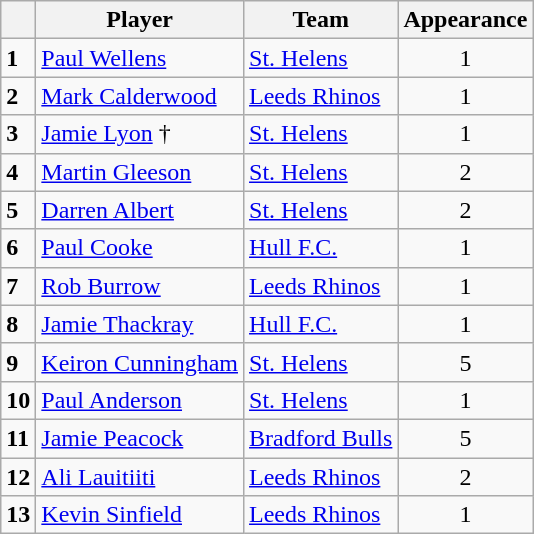<table class="wikitable">
<tr>
<th></th>
<th>Player</th>
<th>Team</th>
<th>Appearance</th>
</tr>
<tr>
<td><strong>1</strong></td>
<td> <a href='#'>Paul Wellens</a></td>
<td> <a href='#'>St. Helens</a></td>
<td style="text-align:center;">1</td>
</tr>
<tr>
<td><strong>2</strong></td>
<td> <a href='#'>Mark Calderwood</a></td>
<td> <a href='#'>Leeds Rhinos</a></td>
<td style="text-align:center;">1</td>
</tr>
<tr>
<td><strong>3</strong></td>
<td> <a href='#'>Jamie Lyon</a> †</td>
<td> <a href='#'>St. Helens</a></td>
<td style="text-align:center;">1</td>
</tr>
<tr>
<td><strong>4</strong></td>
<td> <a href='#'>Martin Gleeson</a></td>
<td> <a href='#'>St. Helens</a></td>
<td style="text-align:center;">2</td>
</tr>
<tr>
<td><strong>5</strong></td>
<td> <a href='#'>Darren Albert</a></td>
<td> <a href='#'>St. Helens</a></td>
<td style="text-align:center;">2</td>
</tr>
<tr>
<td><strong>6</strong></td>
<td> <a href='#'>Paul Cooke</a></td>
<td> <a href='#'>Hull F.C.</a></td>
<td style="text-align:center;">1</td>
</tr>
<tr>
<td><strong>7</strong></td>
<td> <a href='#'>Rob Burrow</a></td>
<td> <a href='#'>Leeds Rhinos</a></td>
<td style="text-align:center;">1</td>
</tr>
<tr>
<td><strong>8</strong></td>
<td> <a href='#'>Jamie Thackray</a></td>
<td> <a href='#'>Hull F.C.</a></td>
<td style="text-align:center;">1</td>
</tr>
<tr>
<td><strong>9</strong></td>
<td> <a href='#'>Keiron Cunningham</a></td>
<td> <a href='#'>St. Helens</a></td>
<td style="text-align:center;">5</td>
</tr>
<tr>
<td><strong>10</strong></td>
<td> <a href='#'>Paul Anderson</a></td>
<td> <a href='#'>St. Helens</a></td>
<td style="text-align:center;">1</td>
</tr>
<tr>
<td><strong>11</strong></td>
<td> <a href='#'>Jamie Peacock</a></td>
<td> <a href='#'>Bradford Bulls</a></td>
<td style="text-align:center;">5</td>
</tr>
<tr>
<td><strong>12</strong></td>
<td> <a href='#'>Ali Lauitiiti</a></td>
<td> <a href='#'>Leeds Rhinos</a></td>
<td style="text-align:center;">2</td>
</tr>
<tr>
<td><strong>13</strong></td>
<td> <a href='#'>Kevin Sinfield</a></td>
<td> <a href='#'>Leeds Rhinos</a></td>
<td style="text-align:center;">1</td>
</tr>
</table>
